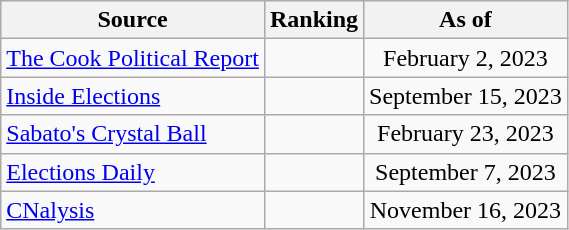<table class="wikitable" style="text-align:center">
<tr>
<th>Source</th>
<th>Ranking</th>
<th>As of</th>
</tr>
<tr>
<td align=left><a href='#'>The Cook Political Report</a></td>
<td></td>
<td>February 2, 2023</td>
</tr>
<tr>
<td align=left><a href='#'>Inside Elections</a></td>
<td></td>
<td>September 15, 2023</td>
</tr>
<tr>
<td align=left><a href='#'>Sabato's Crystal Ball</a></td>
<td></td>
<td>February 23, 2023</td>
</tr>
<tr>
<td align=left><a href='#'>Elections Daily</a></td>
<td></td>
<td>September 7, 2023</td>
</tr>
<tr>
<td align=left><a href='#'>CNalysis</a></td>
<td></td>
<td>November 16, 2023</td>
</tr>
</table>
